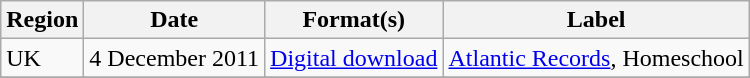<table class="wikitable plainrowheaders">
<tr>
<th scope="col">Region</th>
<th scope="col">Date</th>
<th scope="col">Format(s)</th>
<th scope="col">Label</th>
</tr>
<tr>
<td scope="center">UK</td>
<td rowspan="1">4 December 2011</td>
<td rowspan="1"><a href='#'>Digital download</a></td>
<td rowspan="1"><a href='#'>Atlantic Records</a>, Homeschool</td>
</tr>
<tr>
</tr>
</table>
